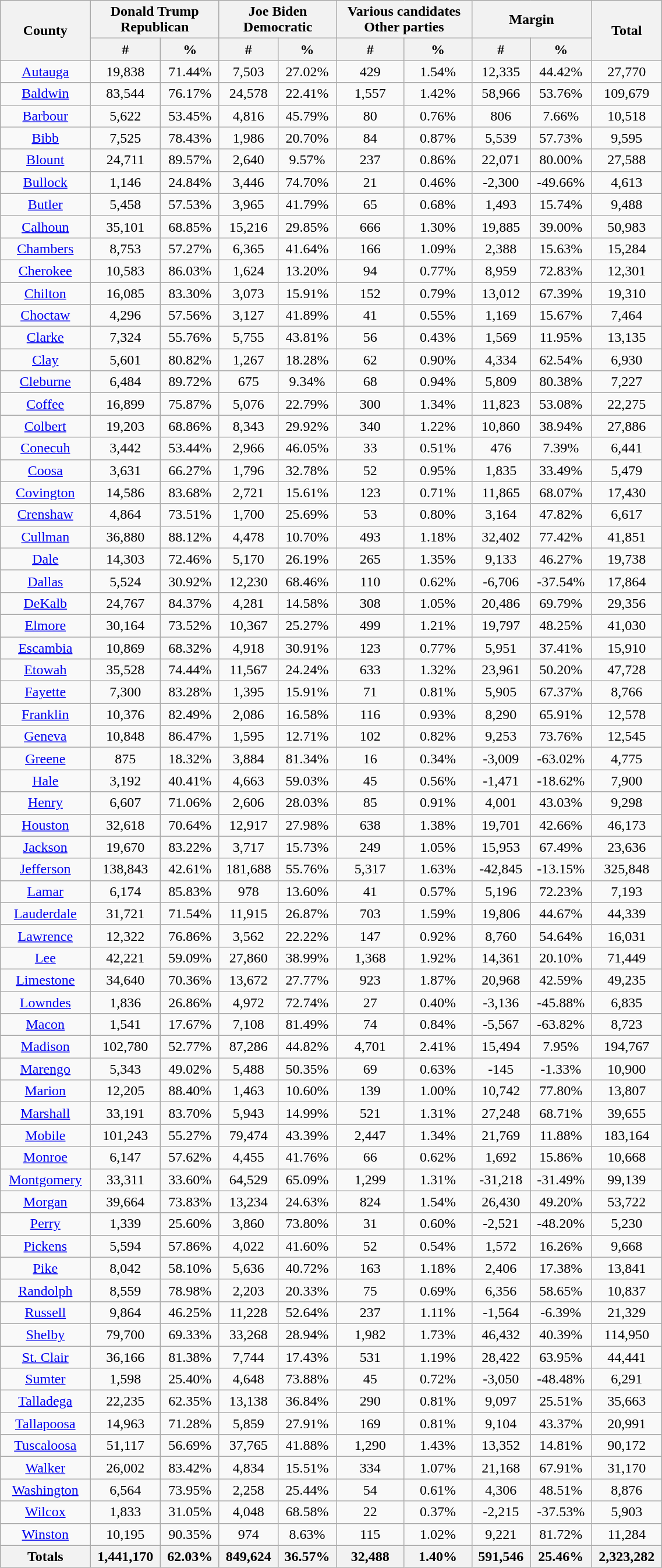<table width="60%" class="wikitable sortable">
<tr>
<th rowspan="2">County</th>
<th colspan="2">Donald Trump<br>Republican</th>
<th colspan="2">Joe Biden<br>Democratic</th>
<th colspan="2">Various candidates<br>Other parties</th>
<th colspan="2">Margin</th>
<th rowspan="2">Total</th>
</tr>
<tr>
<th style="text-align:center;" data-sort-type="number">#</th>
<th style="text-align:center;" data-sort-type="number">%</th>
<th style="text-align:center;" data-sort-type="number">#</th>
<th style="text-align:center;" data-sort-type="number">%</th>
<th style="text-align:center;" data-sort-type="number">#</th>
<th style="text-align:center;" data-sort-type="number">%</th>
<th style="text-align:center;" data-sort-type="number">#</th>
<th style="text-align:center;" data-sort-type="number">%</th>
</tr>
<tr style="text-align:center;">
<td><a href='#'>Autauga</a></td>
<td>19,838</td>
<td>71.44%</td>
<td>7,503</td>
<td>27.02%</td>
<td>429</td>
<td>1.54%</td>
<td>12,335</td>
<td>44.42%</td>
<td>27,770</td>
</tr>
<tr style="text-align:center;">
<td><a href='#'>Baldwin</a></td>
<td>83,544</td>
<td>76.17%</td>
<td>24,578</td>
<td>22.41%</td>
<td>1,557</td>
<td>1.42%</td>
<td>58,966</td>
<td>53.76%</td>
<td>109,679</td>
</tr>
<tr style="text-align:center;">
<td><a href='#'>Barbour</a></td>
<td>5,622</td>
<td>53.45%</td>
<td>4,816</td>
<td>45.79%</td>
<td>80</td>
<td>0.76%</td>
<td>806</td>
<td>7.66%</td>
<td>10,518</td>
</tr>
<tr style="text-align:center;">
<td><a href='#'>Bibb</a></td>
<td>7,525</td>
<td>78.43%</td>
<td>1,986</td>
<td>20.70%</td>
<td>84</td>
<td>0.87%</td>
<td>5,539</td>
<td>57.73%</td>
<td>9,595</td>
</tr>
<tr style="text-align:center;">
<td><a href='#'>Blount</a></td>
<td>24,711</td>
<td>89.57%</td>
<td>2,640</td>
<td>9.57%</td>
<td>237</td>
<td>0.86%</td>
<td>22,071</td>
<td>80.00%</td>
<td>27,588</td>
</tr>
<tr style="text-align:center;">
<td><a href='#'>Bullock</a></td>
<td>1,146</td>
<td>24.84%</td>
<td>3,446</td>
<td>74.70%</td>
<td>21</td>
<td>0.46%</td>
<td>-2,300</td>
<td>-49.66%</td>
<td>4,613</td>
</tr>
<tr style="text-align:center;">
<td><a href='#'>Butler</a></td>
<td>5,458</td>
<td>57.53%</td>
<td>3,965</td>
<td>41.79%</td>
<td>65</td>
<td>0.68%</td>
<td>1,493</td>
<td>15.74%</td>
<td>9,488</td>
</tr>
<tr style="text-align:center;">
<td><a href='#'>Calhoun</a></td>
<td>35,101</td>
<td>68.85%</td>
<td>15,216</td>
<td>29.85%</td>
<td>666</td>
<td>1.30%</td>
<td>19,885</td>
<td>39.00%</td>
<td>50,983</td>
</tr>
<tr style="text-align:center;">
<td><a href='#'>Chambers</a></td>
<td>8,753</td>
<td>57.27%</td>
<td>6,365</td>
<td>41.64%</td>
<td>166</td>
<td>1.09%</td>
<td>2,388</td>
<td>15.63%</td>
<td>15,284</td>
</tr>
<tr style="text-align:center;">
<td><a href='#'>Cherokee</a></td>
<td>10,583</td>
<td>86.03%</td>
<td>1,624</td>
<td>13.20%</td>
<td>94</td>
<td>0.77%</td>
<td>8,959</td>
<td>72.83%</td>
<td>12,301</td>
</tr>
<tr style="text-align:center;">
<td><a href='#'>Chilton</a></td>
<td>16,085</td>
<td>83.30%</td>
<td>3,073</td>
<td>15.91%</td>
<td>152</td>
<td>0.79%</td>
<td>13,012</td>
<td>67.39%</td>
<td>19,310</td>
</tr>
<tr style="text-align:center;">
<td><a href='#'>Choctaw</a></td>
<td>4,296</td>
<td>57.56%</td>
<td>3,127</td>
<td>41.89%</td>
<td>41</td>
<td>0.55%</td>
<td>1,169</td>
<td>15.67%</td>
<td>7,464</td>
</tr>
<tr style="text-align:center;">
<td><a href='#'>Clarke</a></td>
<td>7,324</td>
<td>55.76%</td>
<td>5,755</td>
<td>43.81%</td>
<td>56</td>
<td>0.43%</td>
<td>1,569</td>
<td>11.95%</td>
<td>13,135</td>
</tr>
<tr style="text-align:center;">
<td><a href='#'>Clay</a></td>
<td>5,601</td>
<td>80.82%</td>
<td>1,267</td>
<td>18.28%</td>
<td>62</td>
<td>0.90%</td>
<td>4,334</td>
<td>62.54%</td>
<td>6,930</td>
</tr>
<tr style="text-align:center;">
<td><a href='#'>Cleburne</a></td>
<td>6,484</td>
<td>89.72%</td>
<td>675</td>
<td>9.34%</td>
<td>68</td>
<td>0.94%</td>
<td>5,809</td>
<td>80.38%</td>
<td>7,227</td>
</tr>
<tr style="text-align:center;">
<td><a href='#'>Coffee</a></td>
<td>16,899</td>
<td>75.87%</td>
<td>5,076</td>
<td>22.79%</td>
<td>300</td>
<td>1.34%</td>
<td>11,823</td>
<td>53.08%</td>
<td>22,275</td>
</tr>
<tr style="text-align:center;">
<td><a href='#'>Colbert</a></td>
<td>19,203</td>
<td>68.86%</td>
<td>8,343</td>
<td>29.92%</td>
<td>340</td>
<td>1.22%</td>
<td>10,860</td>
<td>38.94%</td>
<td>27,886</td>
</tr>
<tr style="text-align:center;">
<td><a href='#'>Conecuh</a></td>
<td>3,442</td>
<td>53.44%</td>
<td>2,966</td>
<td>46.05%</td>
<td>33</td>
<td>0.51%</td>
<td>476</td>
<td>7.39%</td>
<td>6,441</td>
</tr>
<tr style="text-align:center;">
<td><a href='#'>Coosa</a></td>
<td>3,631</td>
<td>66.27%</td>
<td>1,796</td>
<td>32.78%</td>
<td>52</td>
<td>0.95%</td>
<td>1,835</td>
<td>33.49%</td>
<td>5,479</td>
</tr>
<tr style="text-align:center;">
<td><a href='#'>Covington</a></td>
<td>14,586</td>
<td>83.68%</td>
<td>2,721</td>
<td>15.61%</td>
<td>123</td>
<td>0.71%</td>
<td>11,865</td>
<td>68.07%</td>
<td>17,430</td>
</tr>
<tr style="text-align:center;">
<td><a href='#'>Crenshaw</a></td>
<td>4,864</td>
<td>73.51%</td>
<td>1,700</td>
<td>25.69%</td>
<td>53</td>
<td>0.80%</td>
<td>3,164</td>
<td>47.82%</td>
<td>6,617</td>
</tr>
<tr style="text-align:center;">
<td><a href='#'>Cullman</a></td>
<td>36,880</td>
<td>88.12%</td>
<td>4,478</td>
<td>10.70%</td>
<td>493</td>
<td>1.18%</td>
<td>32,402</td>
<td>77.42%</td>
<td>41,851</td>
</tr>
<tr style="text-align:center;">
<td><a href='#'>Dale</a></td>
<td>14,303</td>
<td>72.46%</td>
<td>5,170</td>
<td>26.19%</td>
<td>265</td>
<td>1.35%</td>
<td>9,133</td>
<td>46.27%</td>
<td>19,738</td>
</tr>
<tr style="text-align:center;">
<td><a href='#'>Dallas</a></td>
<td>5,524</td>
<td>30.92%</td>
<td>12,230</td>
<td>68.46%</td>
<td>110</td>
<td>0.62%</td>
<td>-6,706</td>
<td>-37.54%</td>
<td>17,864</td>
</tr>
<tr style="text-align:center;">
<td><a href='#'>DeKalb</a></td>
<td>24,767</td>
<td>84.37%</td>
<td>4,281</td>
<td>14.58%</td>
<td>308</td>
<td>1.05%</td>
<td>20,486</td>
<td>69.79%</td>
<td>29,356</td>
</tr>
<tr style="text-align:center;">
<td><a href='#'>Elmore</a></td>
<td>30,164</td>
<td>73.52%</td>
<td>10,367</td>
<td>25.27%</td>
<td>499</td>
<td>1.21%</td>
<td>19,797</td>
<td>48.25%</td>
<td>41,030</td>
</tr>
<tr style="text-align:center;">
<td><a href='#'>Escambia</a></td>
<td>10,869</td>
<td>68.32%</td>
<td>4,918</td>
<td>30.91%</td>
<td>123</td>
<td>0.77%</td>
<td>5,951</td>
<td>37.41%</td>
<td>15,910</td>
</tr>
<tr style="text-align:center;">
<td><a href='#'>Etowah</a></td>
<td>35,528</td>
<td>74.44%</td>
<td>11,567</td>
<td>24.24%</td>
<td>633</td>
<td>1.32%</td>
<td>23,961</td>
<td>50.20%</td>
<td>47,728</td>
</tr>
<tr style="text-align:center;">
<td><a href='#'>Fayette</a></td>
<td>7,300</td>
<td>83.28%</td>
<td>1,395</td>
<td>15.91%</td>
<td>71</td>
<td>0.81%</td>
<td>5,905</td>
<td>67.37%</td>
<td>8,766</td>
</tr>
<tr style="text-align:center;">
<td><a href='#'>Franklin</a></td>
<td>10,376</td>
<td>82.49%</td>
<td>2,086</td>
<td>16.58%</td>
<td>116</td>
<td>0.93%</td>
<td>8,290</td>
<td>65.91%</td>
<td>12,578</td>
</tr>
<tr style="text-align:center;">
<td><a href='#'>Geneva</a></td>
<td>10,848</td>
<td>86.47%</td>
<td>1,595</td>
<td>12.71%</td>
<td>102</td>
<td>0.82%</td>
<td>9,253</td>
<td>73.76%</td>
<td>12,545</td>
</tr>
<tr style="text-align:center;">
<td><a href='#'>Greene</a></td>
<td>875</td>
<td>18.32%</td>
<td>3,884</td>
<td>81.34%</td>
<td>16</td>
<td>0.34%</td>
<td>-3,009</td>
<td>-63.02%</td>
<td>4,775</td>
</tr>
<tr style="text-align:center;">
<td><a href='#'>Hale</a></td>
<td>3,192</td>
<td>40.41%</td>
<td>4,663</td>
<td>59.03%</td>
<td>45</td>
<td>0.56%</td>
<td>-1,471</td>
<td>-18.62%</td>
<td>7,900</td>
</tr>
<tr style="text-align:center;">
<td><a href='#'>Henry</a></td>
<td>6,607</td>
<td>71.06%</td>
<td>2,606</td>
<td>28.03%</td>
<td>85</td>
<td>0.91%</td>
<td>4,001</td>
<td>43.03%</td>
<td>9,298</td>
</tr>
<tr style="text-align:center;">
<td><a href='#'>Houston</a></td>
<td>32,618</td>
<td>70.64%</td>
<td>12,917</td>
<td>27.98%</td>
<td>638</td>
<td>1.38%</td>
<td>19,701</td>
<td>42.66%</td>
<td>46,173</td>
</tr>
<tr style="text-align:center;">
<td><a href='#'>Jackson</a></td>
<td>19,670</td>
<td>83.22%</td>
<td>3,717</td>
<td>15.73%</td>
<td>249</td>
<td>1.05%</td>
<td>15,953</td>
<td>67.49%</td>
<td>23,636</td>
</tr>
<tr style="text-align:center;">
<td><a href='#'>Jefferson</a></td>
<td>138,843</td>
<td>42.61%</td>
<td>181,688</td>
<td>55.76%</td>
<td>5,317</td>
<td>1.63%</td>
<td>-42,845</td>
<td>-13.15%</td>
<td>325,848</td>
</tr>
<tr style="text-align:center;">
<td><a href='#'>Lamar</a></td>
<td>6,174</td>
<td>85.83%</td>
<td>978</td>
<td>13.60%</td>
<td>41</td>
<td>0.57%</td>
<td>5,196</td>
<td>72.23%</td>
<td>7,193</td>
</tr>
<tr style="text-align:center;">
<td><a href='#'>Lauderdale</a></td>
<td>31,721</td>
<td>71.54%</td>
<td>11,915</td>
<td>26.87%</td>
<td>703</td>
<td>1.59%</td>
<td>19,806</td>
<td>44.67%</td>
<td>44,339</td>
</tr>
<tr style="text-align:center;">
<td><a href='#'>Lawrence</a></td>
<td>12,322</td>
<td>76.86%</td>
<td>3,562</td>
<td>22.22%</td>
<td>147</td>
<td>0.92%</td>
<td>8,760</td>
<td>54.64%</td>
<td>16,031</td>
</tr>
<tr style="text-align:center;">
<td><a href='#'>Lee</a></td>
<td>42,221</td>
<td>59.09%</td>
<td>27,860</td>
<td>38.99%</td>
<td>1,368</td>
<td>1.92%</td>
<td>14,361</td>
<td>20.10%</td>
<td>71,449</td>
</tr>
<tr style="text-align:center;">
<td><a href='#'>Limestone</a></td>
<td>34,640</td>
<td>70.36%</td>
<td>13,672</td>
<td>27.77%</td>
<td>923</td>
<td>1.87%</td>
<td>20,968</td>
<td>42.59%</td>
<td>49,235</td>
</tr>
<tr style="text-align:center;">
<td><a href='#'>Lowndes</a></td>
<td>1,836</td>
<td>26.86%</td>
<td>4,972</td>
<td>72.74%</td>
<td>27</td>
<td>0.40%</td>
<td>-3,136</td>
<td>-45.88%</td>
<td>6,835</td>
</tr>
<tr style="text-align:center;">
<td><a href='#'>Macon</a></td>
<td>1,541</td>
<td>17.67%</td>
<td>7,108</td>
<td>81.49%</td>
<td>74</td>
<td>0.84%</td>
<td>-5,567</td>
<td>-63.82%</td>
<td>8,723</td>
</tr>
<tr style="text-align:center;">
<td><a href='#'>Madison</a></td>
<td>102,780</td>
<td>52.77%</td>
<td>87,286</td>
<td>44.82%</td>
<td>4,701</td>
<td>2.41%</td>
<td>15,494</td>
<td>7.95%</td>
<td>194,767</td>
</tr>
<tr style="text-align:center;">
<td><a href='#'>Marengo</a></td>
<td>5,343</td>
<td>49.02%</td>
<td>5,488</td>
<td>50.35%</td>
<td>69</td>
<td>0.63%</td>
<td>-145</td>
<td>-1.33%</td>
<td>10,900</td>
</tr>
<tr style="text-align:center;">
<td><a href='#'>Marion</a></td>
<td>12,205</td>
<td>88.40%</td>
<td>1,463</td>
<td>10.60%</td>
<td>139</td>
<td>1.00%</td>
<td>10,742</td>
<td>77.80%</td>
<td>13,807</td>
</tr>
<tr style="text-align:center;">
<td><a href='#'>Marshall</a></td>
<td>33,191</td>
<td>83.70%</td>
<td>5,943</td>
<td>14.99%</td>
<td>521</td>
<td>1.31%</td>
<td>27,248</td>
<td>68.71%</td>
<td>39,655</td>
</tr>
<tr style="text-align:center;">
<td><a href='#'>Mobile</a></td>
<td>101,243</td>
<td>55.27%</td>
<td>79,474</td>
<td>43.39%</td>
<td>2,447</td>
<td>1.34%</td>
<td>21,769</td>
<td>11.88%</td>
<td>183,164</td>
</tr>
<tr style="text-align:center;">
<td><a href='#'>Monroe</a></td>
<td>6,147</td>
<td>57.62%</td>
<td>4,455</td>
<td>41.76%</td>
<td>66</td>
<td>0.62%</td>
<td>1,692</td>
<td>15.86%</td>
<td>10,668</td>
</tr>
<tr style="text-align:center;">
<td><a href='#'>Montgomery</a></td>
<td>33,311</td>
<td>33.60%</td>
<td>64,529</td>
<td>65.09%</td>
<td>1,299</td>
<td>1.31%</td>
<td>-31,218</td>
<td>-31.49%</td>
<td>99,139</td>
</tr>
<tr style="text-align:center;">
<td><a href='#'>Morgan</a></td>
<td>39,664</td>
<td>73.83%</td>
<td>13,234</td>
<td>24.63%</td>
<td>824</td>
<td>1.54%</td>
<td>26,430</td>
<td>49.20%</td>
<td>53,722</td>
</tr>
<tr style="text-align:center;">
<td><a href='#'>Perry</a></td>
<td>1,339</td>
<td>25.60%</td>
<td>3,860</td>
<td>73.80%</td>
<td>31</td>
<td>0.60%</td>
<td>-2,521</td>
<td>-48.20%</td>
<td>5,230</td>
</tr>
<tr style="text-align:center;">
<td><a href='#'>Pickens</a></td>
<td>5,594</td>
<td>57.86%</td>
<td>4,022</td>
<td>41.60%</td>
<td>52</td>
<td>0.54%</td>
<td>1,572</td>
<td>16.26%</td>
<td>9,668</td>
</tr>
<tr style="text-align:center;">
<td><a href='#'>Pike</a></td>
<td>8,042</td>
<td>58.10%</td>
<td>5,636</td>
<td>40.72%</td>
<td>163</td>
<td>1.18%</td>
<td>2,406</td>
<td>17.38%</td>
<td>13,841</td>
</tr>
<tr style="text-align:center;">
<td><a href='#'>Randolph</a></td>
<td>8,559</td>
<td>78.98%</td>
<td>2,203</td>
<td>20.33%</td>
<td>75</td>
<td>0.69%</td>
<td>6,356</td>
<td>58.65%</td>
<td>10,837</td>
</tr>
<tr style="text-align:center;">
<td><a href='#'>Russell</a></td>
<td>9,864</td>
<td>46.25%</td>
<td>11,228</td>
<td>52.64%</td>
<td>237</td>
<td>1.11%</td>
<td>-1,564</td>
<td>-6.39%</td>
<td>21,329</td>
</tr>
<tr style="text-align:center;">
<td><a href='#'>Shelby</a></td>
<td>79,700</td>
<td>69.33%</td>
<td>33,268</td>
<td>28.94%</td>
<td>1,982</td>
<td>1.73%</td>
<td>46,432</td>
<td>40.39%</td>
<td>114,950</td>
</tr>
<tr style="text-align:center;">
<td><a href='#'>St. Clair</a></td>
<td>36,166</td>
<td>81.38%</td>
<td>7,744</td>
<td>17.43%</td>
<td>531</td>
<td>1.19%</td>
<td>28,422</td>
<td>63.95%</td>
<td>44,441</td>
</tr>
<tr style="text-align:center;">
<td><a href='#'>Sumter</a></td>
<td>1,598</td>
<td>25.40%</td>
<td>4,648</td>
<td>73.88%</td>
<td>45</td>
<td>0.72%</td>
<td>-3,050</td>
<td>-48.48%</td>
<td>6,291</td>
</tr>
<tr style="text-align:center;">
<td><a href='#'>Talladega</a></td>
<td>22,235</td>
<td>62.35%</td>
<td>13,138</td>
<td>36.84%</td>
<td>290</td>
<td>0.81%</td>
<td>9,097</td>
<td>25.51%</td>
<td>35,663</td>
</tr>
<tr style="text-align:center;">
<td><a href='#'>Tallapoosa</a></td>
<td>14,963</td>
<td>71.28%</td>
<td>5,859</td>
<td>27.91%</td>
<td>169</td>
<td>0.81%</td>
<td>9,104</td>
<td>43.37%</td>
<td>20,991</td>
</tr>
<tr style="text-align:center;">
<td><a href='#'>Tuscaloosa</a></td>
<td>51,117</td>
<td>56.69%</td>
<td>37,765</td>
<td>41.88%</td>
<td>1,290</td>
<td>1.43%</td>
<td>13,352</td>
<td>14.81%</td>
<td>90,172</td>
</tr>
<tr style="text-align:center;">
<td><a href='#'>Walker</a></td>
<td>26,002</td>
<td>83.42%</td>
<td>4,834</td>
<td>15.51%</td>
<td>334</td>
<td>1.07%</td>
<td>21,168</td>
<td>67.91%</td>
<td>31,170</td>
</tr>
<tr style="text-align:center;">
<td><a href='#'>Washington</a></td>
<td>6,564</td>
<td>73.95%</td>
<td>2,258</td>
<td>25.44%</td>
<td>54</td>
<td>0.61%</td>
<td>4,306</td>
<td>48.51%</td>
<td>8,876</td>
</tr>
<tr style="text-align:center;">
<td><a href='#'>Wilcox</a></td>
<td>1,833</td>
<td>31.05%</td>
<td>4,048</td>
<td>68.58%</td>
<td>22</td>
<td>0.37%</td>
<td>-2,215</td>
<td>-37.53%</td>
<td>5,903</td>
</tr>
<tr style="text-align:center;">
<td><a href='#'>Winston</a></td>
<td>10,195</td>
<td>90.35%</td>
<td>974</td>
<td>8.63%</td>
<td>115</td>
<td>1.02%</td>
<td>9,221</td>
<td>81.72%</td>
<td>11,284</td>
</tr>
<tr>
<th>Totals</th>
<th>1,441,170</th>
<th>62.03%</th>
<th>849,624</th>
<th>36.57%</th>
<th>32,488</th>
<th>1.40%</th>
<th>591,546</th>
<th>25.46%</th>
<th>2,323,282</th>
</tr>
</table>
